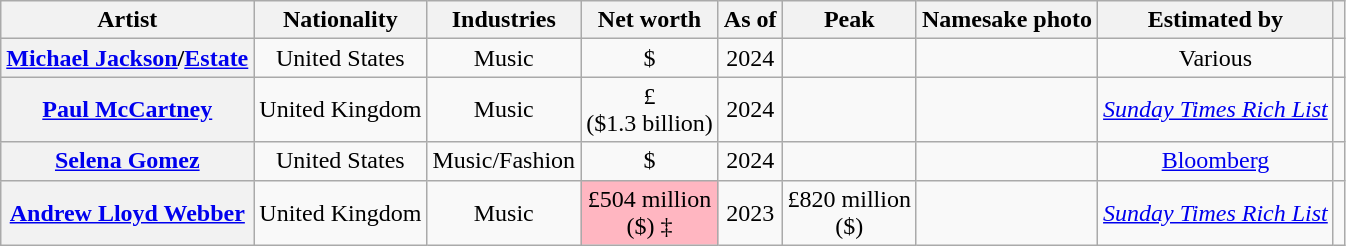<table class="wikitable sortable plainrowheaders" style="text-align:center;">
<tr>
<th>Artist</th>
<th>Nationality</th>
<th>Industries</th>
<th>Net worth</th>
<th>As of</th>
<th>Peak</th>
<th>Namesake photo</th>
<th>Estimated by</th>
<th rowspan="1" class="unsortable"></th>
</tr>
<tr>
<th scope="row"><a href='#'>Michael Jackson</a>/<a href='#'>Estate</a></th>
<td>United States</td>
<td>Music</td>
<td>$</td>
<td>2024</td>
<td></td>
<td></td>
<td>Various</td>
<td></td>
</tr>
<tr>
<th scope="row"><a href='#'>Paul McCartney</a></th>
<td>United Kingdom</td>
<td>Music</td>
<td>£<br>($1.3 billion)</td>
<td>2024</td>
<td></td>
<td></td>
<td><em><a href='#'>Sunday Times Rich List</a></em></td>
<td></td>
</tr>
<tr>
<th scope="row"><a href='#'>Selena Gomez</a></th>
<td>United States</td>
<td>Music/Fashion</td>
<td>$</td>
<td>2024</td>
<td></td>
<td></td>
<td><a href='#'>Bloomberg</a></td>
<td></td>
</tr>
<tr>
<th scope="row"><a href='#'>Andrew Lloyd Webber</a></th>
<td>United Kingdom</td>
<td>Music</td>
<td style="background:#FFB6C1;">£504 million <br>($) ‡</td>
<td>2023</td>
<td>£820 million<br>($)</td>
<td></td>
<td><em><a href='#'>Sunday Times Rich List</a></em></td>
<td></td>
</tr>
</table>
